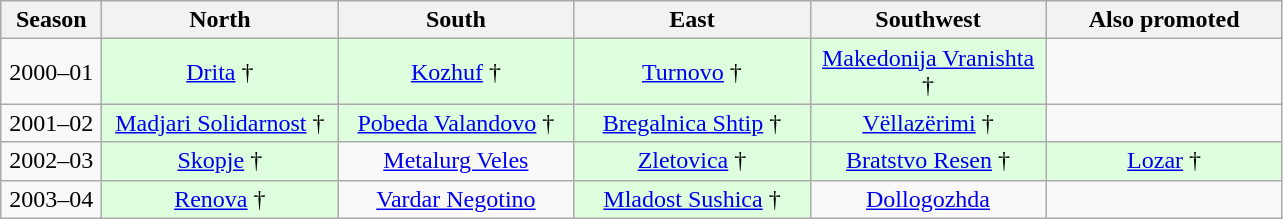<table class="wikitable" style="text-align:center;">
<tr>
<th style="width:60px;">Season</th>
<th style="width:150px;">North</th>
<th style="width:150px;">South</th>
<th style="width:150px;">East</th>
<th style="width:150px;">Southwest</th>
<th style="width:150px;">Also promoted</th>
</tr>
<tr>
<td align=center>2000–01</td>
<td style="background:#dfd;"><a href='#'>Drita</a> †</td>
<td style="background:#dfd;"><a href='#'>Kozhuf</a> †</td>
<td style="background:#dfd;"><a href='#'>Turnovo</a> †</td>
<td style="background:#dfd;"><a href='#'>Makedonija Vranishta</a> †</td>
<td></td>
</tr>
<tr>
<td align=center>2001–02</td>
<td style="background:#dfd;"><a href='#'>Madjari Solidarnost</a> †</td>
<td style="background:#dfd;"><a href='#'>Pobeda Valandovo</a> †</td>
<td style="background:#dfd;"><a href='#'>Bregalnica Shtip</a> †</td>
<td style="background:#dfd;"><a href='#'>Vëllazërimi</a> †</td>
<td></td>
</tr>
<tr>
<td align=center>2002–03</td>
<td style="background:#dfd;"><a href='#'>Skopje</a> †</td>
<td><a href='#'>Metalurg Veles</a></td>
<td style="background:#dfd;"><a href='#'>Zletovica</a> †</td>
<td style="background:#dfd;"><a href='#'>Bratstvo Resen</a> †</td>
<td style="background:#dfd;"><a href='#'>Lozar</a> †</td>
</tr>
<tr>
<td align=center>2003–04</td>
<td style="background:#dfd;"><a href='#'>Renova</a> †</td>
<td><a href='#'>Vardar Negotino</a></td>
<td style="background:#dfd;"><a href='#'>Mladost Sushica</a> †</td>
<td><a href='#'>Dollogozhda</a></td>
<td></td>
</tr>
</table>
